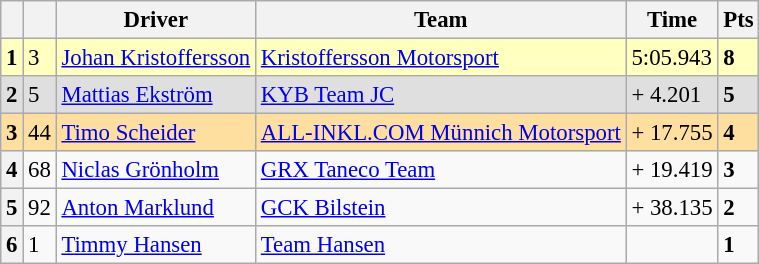<table class="wikitable" style="font-size:95%">
<tr>
<th></th>
<th></th>
<th>Driver</th>
<th>Team</th>
<th>Time</th>
<th>Pts</th>
</tr>
<tr>
<th style="background:#ffffbf;">1</th>
<td style="background:#ffffbf;">3</td>
<td style="background:#ffffbf;"> <a href='#'>Johan Kristoffersson</a></td>
<td style="background:#ffffbf;"><a href='#'>Kristoffersson Motorsport</a></td>
<td style="background:#ffffbf;">5:05.943</td>
<td style="background:#ffffbf;"><strong>8</strong></td>
</tr>
<tr>
<th style="background:#dfdfdf;">2</th>
<td style="background:#dfdfdf;">5</td>
<td style="background:#dfdfdf;"> <a href='#'>Mattias Ekström</a></td>
<td style="background:#dfdfdf;"><a href='#'>KYB Team JC</a></td>
<td style="background:#dfdfdf;">+ 4.201</td>
<td style="background:#dfdfdf;"><strong>5</strong></td>
</tr>
<tr>
<th style="background:#ffdf9f;">3</th>
<td style="background:#ffdf9f;">44</td>
<td style="background:#ffdf9f;"> <a href='#'>Timo Scheider</a></td>
<td style="background:#ffdf9f;"><a href='#'>ALL-INKL.COM Münnich Motorsport</a></td>
<td style="background:#ffdf9f;">+ 17.755</td>
<td style="background:#ffdf9f;"><strong>4</strong></td>
</tr>
<tr>
<th>4</th>
<td>68</td>
<td> <a href='#'>Niclas Grönholm</a></td>
<td><a href='#'>GRX Taneco Team</a></td>
<td>+ 19.419</td>
<td><strong>3</strong></td>
</tr>
<tr>
<th>5</th>
<td>92</td>
<td> <a href='#'>Anton Marklund</a></td>
<td><a href='#'>GCK Bilstein</a></td>
<td>+ 38.135</td>
<td><strong>2</strong></td>
</tr>
<tr>
<th>6</th>
<td>1</td>
<td> <a href='#'>Timmy Hansen</a></td>
<td><a href='#'>Team Hansen</a></td>
<td><strong></strong></td>
<td><strong>1</strong></td>
</tr>
</table>
